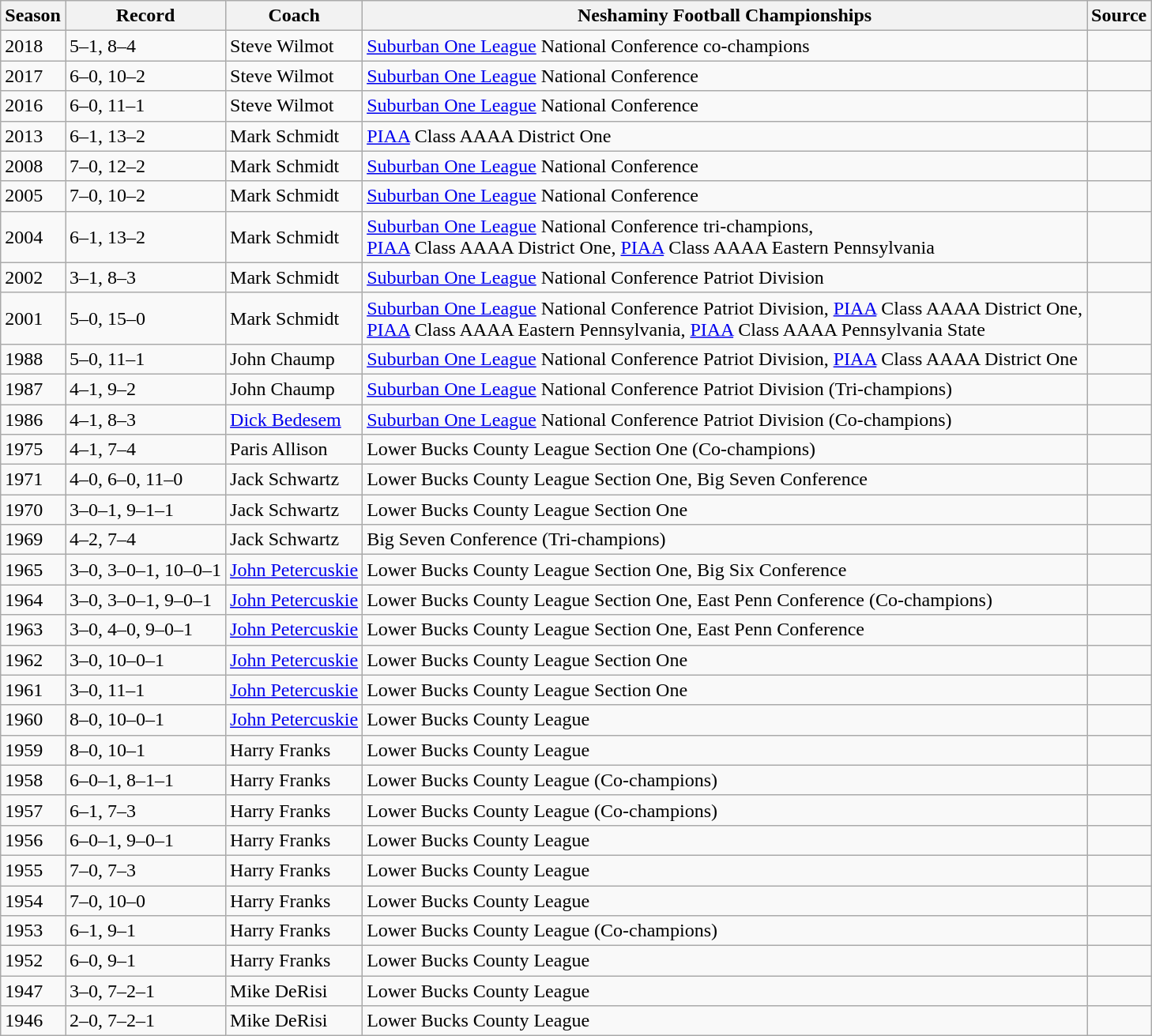<table class="wikitable sortable">
<tr>
<th>Season</th>
<th>Record</th>
<th>Coach</th>
<th>Neshaminy Football Championships</th>
<th>Source</th>
</tr>
<tr>
<td>2018</td>
<td>5–1, 8–4</td>
<td>Steve Wilmot</td>
<td><a href='#'>Suburban One League</a> National Conference co-champions</td>
<td></td>
</tr>
<tr>
<td>2017</td>
<td>6–0, 10–2</td>
<td>Steve Wilmot</td>
<td><a href='#'>Suburban One League</a> National Conference</td>
<td></td>
</tr>
<tr>
<td>2016</td>
<td>6–0, 11–1</td>
<td>Steve Wilmot</td>
<td><a href='#'>Suburban One League</a> National Conference</td>
<td></td>
</tr>
<tr>
<td>2013</td>
<td>6–1, 13–2</td>
<td>Mark Schmidt</td>
<td><a href='#'>PIAA</a> Class AAAA District One</td>
<td></td>
</tr>
<tr>
<td>2008</td>
<td>7–0, 12–2</td>
<td>Mark Schmidt</td>
<td><a href='#'>Suburban One League</a> National Conference</td>
<td></td>
</tr>
<tr>
<td>2005</td>
<td>7–0, 10–2</td>
<td>Mark Schmidt</td>
<td><a href='#'>Suburban One League</a> National Conference</td>
<td></td>
</tr>
<tr>
<td>2004</td>
<td>6–1, 13–2</td>
<td>Mark Schmidt</td>
<td><a href='#'>Suburban One League</a> National Conference tri-champions,<br><a href='#'>PIAA</a> Class AAAA District One, <a href='#'>PIAA</a> Class AAAA Eastern Pennsylvania</td>
<td></td>
</tr>
<tr>
<td>2002</td>
<td>3–1, 8–3</td>
<td>Mark Schmidt</td>
<td><a href='#'>Suburban One League</a> National Conference Patriot Division</td>
<td></td>
</tr>
<tr>
<td>2001</td>
<td>5–0, 15–0</td>
<td>Mark Schmidt</td>
<td><a href='#'>Suburban One League</a> National Conference Patriot Division, <a href='#'>PIAA</a> Class AAAA District One,<br><a href='#'>PIAA</a> Class AAAA Eastern Pennsylvania, <a href='#'>PIAA</a> Class AAAA Pennsylvania State</td>
<td></td>
</tr>
<tr>
<td>1988</td>
<td>5–0, 11–1</td>
<td>John Chaump</td>
<td><a href='#'>Suburban One League</a> National Conference Patriot Division, <a href='#'>PIAA</a> Class AAAA District One</td>
<td></td>
</tr>
<tr>
<td>1987</td>
<td>4–1, 9–2</td>
<td>John Chaump</td>
<td><a href='#'>Suburban One League</a> National Conference Patriot Division (Tri-champions)</td>
<td></td>
</tr>
<tr>
<td>1986</td>
<td>4–1, 8–3</td>
<td><a href='#'>Dick Bedesem</a></td>
<td><a href='#'>Suburban One League</a> National Conference Patriot Division (Co-champions)</td>
<td></td>
</tr>
<tr>
<td>1975</td>
<td>4–1, 7–4</td>
<td>Paris Allison</td>
<td>Lower Bucks County League Section One (Co-champions)</td>
<td></td>
</tr>
<tr>
<td>1971</td>
<td>4–0, 6–0, 11–0</td>
<td>Jack Schwartz</td>
<td>Lower Bucks County League Section One, Big Seven Conference</td>
<td></td>
</tr>
<tr>
<td>1970</td>
<td>3–0–1, 9–1–1</td>
<td>Jack Schwartz</td>
<td>Lower Bucks County League Section One</td>
<td></td>
</tr>
<tr>
<td>1969</td>
<td>4–2, 7–4</td>
<td>Jack Schwartz</td>
<td>Big Seven Conference (Tri-champions)</td>
<td></td>
</tr>
<tr>
<td>1965</td>
<td>3–0, 3–0–1, 10–0–1</td>
<td><a href='#'>John Petercuskie</a></td>
<td>Lower Bucks County League Section One, Big Six Conference</td>
<td></td>
</tr>
<tr>
<td>1964</td>
<td>3–0, 3–0–1, 9–0–1</td>
<td><a href='#'>John Petercuskie</a></td>
<td>Lower Bucks County League Section One, East Penn Conference (Co-champions)</td>
<td></td>
</tr>
<tr>
<td>1963</td>
<td>3–0, 4–0, 9–0–1</td>
<td><a href='#'>John Petercuskie</a></td>
<td>Lower Bucks County League Section One, East Penn Conference</td>
<td></td>
</tr>
<tr>
<td>1962</td>
<td>3–0, 10–0–1</td>
<td><a href='#'>John Petercuskie</a></td>
<td>Lower Bucks County League Section One</td>
<td></td>
</tr>
<tr>
<td>1961</td>
<td>3–0, 11–1</td>
<td><a href='#'>John Petercuskie</a></td>
<td>Lower Bucks County League Section One</td>
<td></td>
</tr>
<tr>
<td>1960</td>
<td>8–0, 10–0–1</td>
<td><a href='#'>John Petercuskie</a></td>
<td>Lower Bucks County League</td>
<td></td>
</tr>
<tr>
<td>1959</td>
<td>8–0, 10–1</td>
<td>Harry Franks</td>
<td>Lower Bucks County League</td>
<td></td>
</tr>
<tr>
<td>1958</td>
<td>6–0–1, 8–1–1</td>
<td>Harry Franks</td>
<td>Lower Bucks County League (Co-champions)</td>
<td></td>
</tr>
<tr>
<td>1957</td>
<td>6–1, 7–3</td>
<td>Harry Franks</td>
<td>Lower Bucks County League (Co-champions)</td>
<td></td>
</tr>
<tr>
<td>1956</td>
<td>6–0–1, 9–0–1</td>
<td>Harry Franks</td>
<td>Lower Bucks County League</td>
<td></td>
</tr>
<tr>
<td>1955</td>
<td>7–0, 7–3</td>
<td>Harry Franks</td>
<td>Lower Bucks County League</td>
<td></td>
</tr>
<tr>
<td>1954</td>
<td>7–0, 10–0</td>
<td>Harry Franks</td>
<td>Lower Bucks County League</td>
<td></td>
</tr>
<tr>
<td>1953</td>
<td>6–1, 9–1</td>
<td>Harry Franks</td>
<td>Lower Bucks County League (Co-champions)</td>
<td></td>
</tr>
<tr>
<td>1952</td>
<td>6–0, 9–1</td>
<td>Harry Franks</td>
<td>Lower Bucks County League</td>
<td></td>
</tr>
<tr>
<td>1947</td>
<td>3–0, 7–2–1</td>
<td>Mike DeRisi</td>
<td>Lower Bucks County League</td>
<td></td>
</tr>
<tr>
<td>1946</td>
<td>2–0, 7–2–1</td>
<td>Mike DeRisi</td>
<td>Lower Bucks County League</td>
<td></td>
</tr>
</table>
